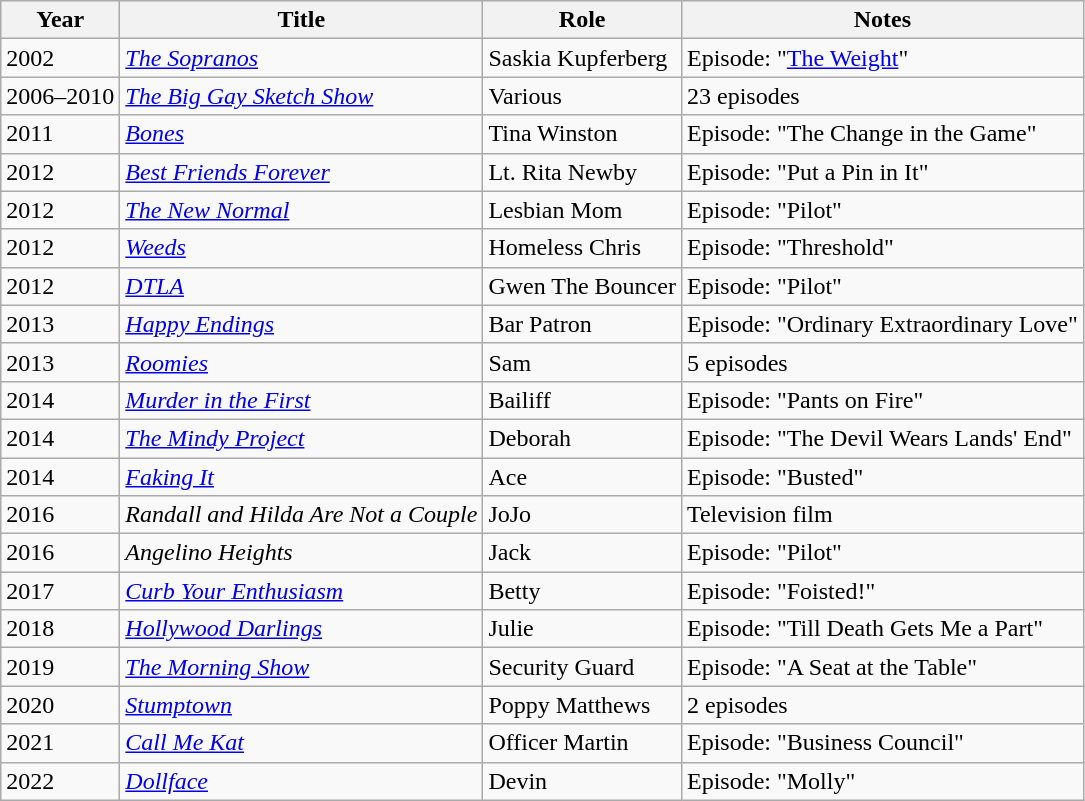<table class="wikitable sortable">
<tr>
<th>Year</th>
<th>Title</th>
<th>Role</th>
<th>Notes</th>
</tr>
<tr>
<td>2002</td>
<td><em><a href='#'>The Sopranos</a></em></td>
<td>Saskia Kupferberg</td>
<td>Episode: "<a href='#'>The Weight</a>"</td>
</tr>
<tr>
<td>2006–2010</td>
<td><em><a href='#'>The Big Gay Sketch Show</a></em></td>
<td>Various</td>
<td>23 episodes</td>
</tr>
<tr>
<td>2011</td>
<td><a href='#'><em>Bones</em></a></td>
<td>Tina Winston</td>
<td>Episode: "The Change in the Game"</td>
</tr>
<tr>
<td>2012</td>
<td><a href='#'><em>Best Friends Forever</em></a></td>
<td>Lt. Rita Newby</td>
<td>Episode: "Put a Pin in It"</td>
</tr>
<tr>
<td>2012</td>
<td><a href='#'><em>The New Normal</em></a></td>
<td>Lesbian Mom</td>
<td>Episode: "Pilot"</td>
</tr>
<tr>
<td>2012</td>
<td><a href='#'><em>Weeds</em></a></td>
<td>Homeless Chris</td>
<td>Episode: "Threshold"</td>
</tr>
<tr>
<td>2012</td>
<td><a href='#'><em>DTLA</em></a></td>
<td>Gwen The Bouncer</td>
<td>Episode: "Pilot"</td>
</tr>
<tr>
<td>2013</td>
<td><a href='#'><em>Happy Endings</em></a></td>
<td>Bar Patron</td>
<td>Episode: "Ordinary Extraordinary Love"</td>
</tr>
<tr>
<td>2013</td>
<td><a href='#'><em>Roomies</em></a></td>
<td>Sam</td>
<td>5 episodes</td>
</tr>
<tr>
<td>2014</td>
<td><a href='#'><em>Murder in the First</em></a></td>
<td>Bailiff</td>
<td>Episode: "Pants on Fire"</td>
</tr>
<tr>
<td>2014</td>
<td><em><a href='#'>The Mindy Project</a></em></td>
<td>Deborah</td>
<td>Episode: "The Devil Wears Lands' End"</td>
</tr>
<tr>
<td>2014</td>
<td><a href='#'><em>Faking It</em></a></td>
<td>Ace</td>
<td>Episode: "Busted"</td>
</tr>
<tr>
<td>2016</td>
<td><em>Randall and Hilda Are Not a Couple</em></td>
<td>JoJo</td>
<td>Television film</td>
</tr>
<tr>
<td>2016</td>
<td><em>Angelino Heights</em></td>
<td>Jack</td>
<td>Episode: "Pilot"</td>
</tr>
<tr>
<td>2017</td>
<td><em><a href='#'>Curb Your Enthusiasm</a></em></td>
<td>Betty</td>
<td>Episode: "Foisted!"</td>
</tr>
<tr>
<td>2018</td>
<td><em><a href='#'>Hollywood Darlings</a></em></td>
<td>Julie</td>
<td>Episode: "Till Death Gets Me a Part"</td>
</tr>
<tr>
<td>2019</td>
<td><a href='#'><em>The Morning Show</em></a></td>
<td>Security Guard</td>
<td>Episode: "A Seat at the Table"</td>
</tr>
<tr>
<td>2020</td>
<td><a href='#'><em>Stumptown</em></a></td>
<td>Poppy Matthews</td>
<td>2 episodes</td>
</tr>
<tr>
<td>2021</td>
<td><em><a href='#'>Call Me Kat</a></em></td>
<td>Officer Martin</td>
<td>Episode: "Business Council"</td>
</tr>
<tr>
<td>2022</td>
<td><em><a href='#'>Dollface</a></em></td>
<td>Devin</td>
<td>Episode: "Molly"</td>
</tr>
</table>
